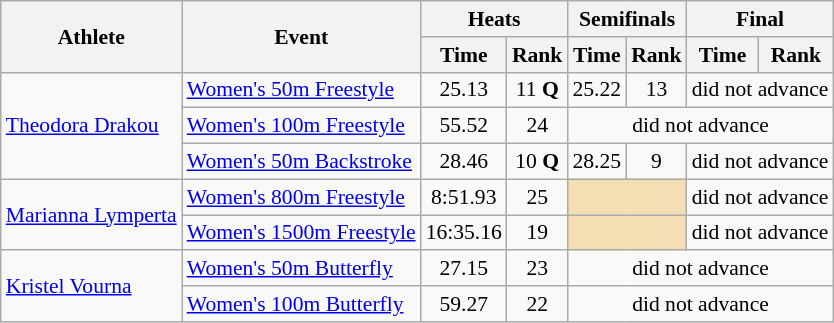<table class=wikitable style="font-size:90%">
<tr>
<th rowspan="2">Athlete</th>
<th rowspan="2">Event</th>
<th colspan="2">Heats</th>
<th colspan="2">Semifinals</th>
<th colspan="2">Final</th>
</tr>
<tr>
<th>Time</th>
<th>Rank</th>
<th>Time</th>
<th>Rank</th>
<th>Time</th>
<th>Rank</th>
</tr>
<tr>
<td rowspan="3"><a href='#'>Theodora Drakou</a></td>
<td><a href='#'>Women's 50m Freestyle</a></td>
<td align=center>25.13</td>
<td align=center>11 <strong>Q</strong></td>
<td align=center>25.22</td>
<td align=center>13</td>
<td align=center colspan=2>did not advance</td>
</tr>
<tr>
<td><a href='#'>Women's 100m Freestyle</a></td>
<td align=center>55.52</td>
<td align=center>24</td>
<td align=center colspan=4>did not advance</td>
</tr>
<tr>
<td><a href='#'>Women's 50m Backstroke</a></td>
<td align=center>28.46</td>
<td align=center>10 <strong>Q</strong></td>
<td align=center>28.25</td>
<td align=center>9</td>
<td align=center colspan=2>did not advance</td>
</tr>
<tr>
<td rowspan="2"><a href='#'>Marianna Lymperta</a></td>
<td><a href='#'>Women's 800m Freestyle</a></td>
<td align=center>8:51.93</td>
<td align=center>25</td>
<td colspan= 2 bgcolor="wheat"></td>
<td align=center colspan=2>did not advance</td>
</tr>
<tr>
<td><a href='#'>Women's 1500m Freestyle</a></td>
<td align=center>16:35.16</td>
<td align=center>19</td>
<td colspan= 2 bgcolor="wheat"></td>
<td align=center colspan=2>did not advance</td>
</tr>
<tr>
<td rowspan="2"><a href='#'>Kristel Vourna</a></td>
<td><a href='#'>Women's 50m Butterfly</a></td>
<td align=center>27.15</td>
<td align=center>23</td>
<td align=center colspan=4>did not advance</td>
</tr>
<tr>
<td><a href='#'>Women's 100m Butterfly</a></td>
<td align=center>59.27</td>
<td align=center>22</td>
<td align=center colspan=4>did not advance</td>
</tr>
</table>
